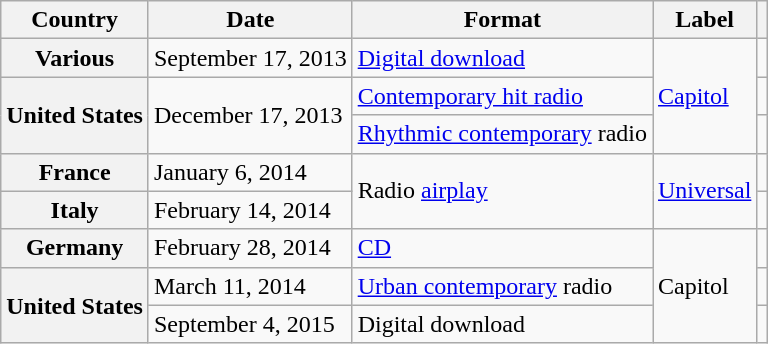<table class="wikitable plainrowheaders">
<tr>
<th scope="col">Country</th>
<th scope="col">Date</th>
<th scope="col">Format</th>
<th scope="col">Label</th>
<th scope="col"></th>
</tr>
<tr>
<th scope="row">Various</th>
<td>September 17, 2013</td>
<td><a href='#'>Digital download</a></td>
<td rowspan="3"><a href='#'>Capitol</a></td>
<td align="center"></td>
</tr>
<tr>
<th scope="row" rowspan="2">United States</th>
<td rowspan="2">December 17, 2013</td>
<td><a href='#'>Contemporary hit radio</a></td>
<td align="center"></td>
</tr>
<tr>
<td><a href='#'>Rhythmic contemporary</a> radio</td>
<td align="center"></td>
</tr>
<tr>
<th scope="row">France</th>
<td>January 6, 2014</td>
<td rowspan="2">Radio <a href='#'>airplay</a></td>
<td rowspan="2"><a href='#'>Universal</a></td>
<td align="center"></td>
</tr>
<tr>
<th scope="row">Italy</th>
<td>February 14, 2014</td>
<td align="center"></td>
</tr>
<tr>
<th scope="row">Germany</th>
<td>February 28, 2014</td>
<td><a href='#'>CD</a></td>
<td rowspan="3">Capitol</td>
<td align="center"></td>
</tr>
<tr>
<th rowspan="2" scope="row">United States</th>
<td>March 11, 2014</td>
<td><a href='#'>Urban contemporary</a> radio</td>
<td align="center"></td>
</tr>
<tr>
<td>September 4, 2015</td>
<td>Digital download</td>
<td align="center"></td>
</tr>
</table>
